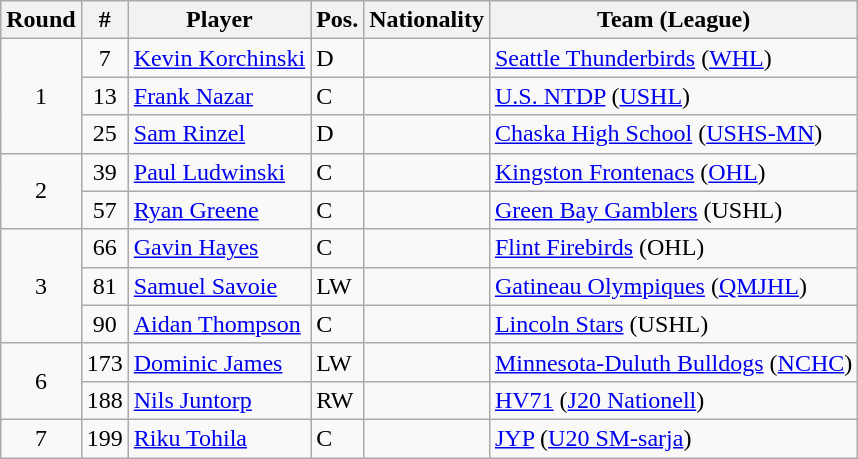<table class="wikitable">
<tr>
<th>Round</th>
<th>#</th>
<th>Player</th>
<th>Pos.</th>
<th>Nationality</th>
<th>Team (League)</th>
</tr>
<tr>
<td rowspan=3 & style="text-align:center;">1</td>
<td style="text-align:center;">7</td>
<td><a href='#'>Kevin Korchinski</a></td>
<td>D</td>
<td></td>
<td><a href='#'>Seattle Thunderbirds</a> (<a href='#'>WHL</a>)</td>
</tr>
<tr>
<td style="text-align:center;">13</td>
<td><a href='#'>Frank Nazar</a></td>
<td>C</td>
<td></td>
<td><a href='#'>U.S. NTDP</a> (<a href='#'>USHL</a>)</td>
</tr>
<tr>
<td style="text-align:center;">25</td>
<td><a href='#'>Sam Rinzel</a></td>
<td>D</td>
<td></td>
<td><a href='#'>Chaska High School</a> (<a href='#'>USHS-MN</a>)</td>
</tr>
<tr>
<td rowspan=2 & style="text-align:center;">2</td>
<td style="text-align:center;">39</td>
<td><a href='#'>Paul Ludwinski</a></td>
<td>C</td>
<td></td>
<td><a href='#'>Kingston Frontenacs</a> (<a href='#'>OHL</a>)</td>
</tr>
<tr>
<td style="text-align:center;">57</td>
<td><a href='#'>Ryan Greene</a></td>
<td>C</td>
<td></td>
<td><a href='#'>Green Bay Gamblers</a> (USHL)</td>
</tr>
<tr>
<td rowspan=3 & style="text-align:center;">3</td>
<td style="text-align:center;">66</td>
<td><a href='#'>Gavin Hayes</a></td>
<td>C</td>
<td></td>
<td><a href='#'>Flint Firebirds</a> (OHL)</td>
</tr>
<tr>
<td style="text-align:center;">81</td>
<td><a href='#'>Samuel Savoie</a></td>
<td>LW</td>
<td></td>
<td><a href='#'>Gatineau Olympiques</a> (<a href='#'>QMJHL</a>)</td>
</tr>
<tr>
<td style="text-align:center;">90</td>
<td><a href='#'>Aidan Thompson</a></td>
<td>C</td>
<td></td>
<td><a href='#'>Lincoln Stars</a> (USHL)</td>
</tr>
<tr>
<td rowspan=2 & style="text-align:center;">6</td>
<td style="text-align:center;">173</td>
<td><a href='#'>Dominic James</a></td>
<td>LW</td>
<td></td>
<td><a href='#'>Minnesota-Duluth Bulldogs</a> (<a href='#'>NCHC</a>)</td>
</tr>
<tr>
<td style="text-align:center;">188</td>
<td><a href='#'>Nils Juntorp</a></td>
<td>RW</td>
<td></td>
<td><a href='#'>HV71</a> (<a href='#'>J20 Nationell</a>)</td>
</tr>
<tr>
<td style="text-align:center;">7</td>
<td style="text-align:center;">199</td>
<td><a href='#'>Riku Tohila</a></td>
<td>C</td>
<td></td>
<td><a href='#'>JYP</a> (<a href='#'>U20 SM-sarja</a>)</td>
</tr>
</table>
